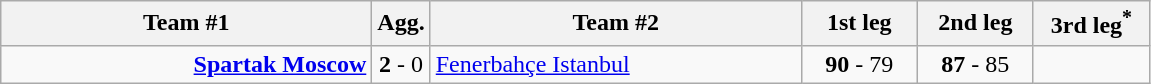<table class=wikitable style="text-align:center">
<tr>
<th width=240>Team #1</th>
<th width=20>Agg.</th>
<th width=240>Team #2</th>
<th width=70>1st leg</th>
<th width=70>2nd leg</th>
<th width=70>3rd leg<sup>*</sup></th>
</tr>
<tr>
<td align=right><strong><a href='#'>Spartak Moscow</a></strong> </td>
<td><strong>2</strong> - 0</td>
<td align=left> <a href='#'>Fenerbahçe Istanbul</a></td>
<td><strong>90</strong> - 79</td>
<td><strong>87</strong> - 85</td>
<td></td>
</tr>
</table>
